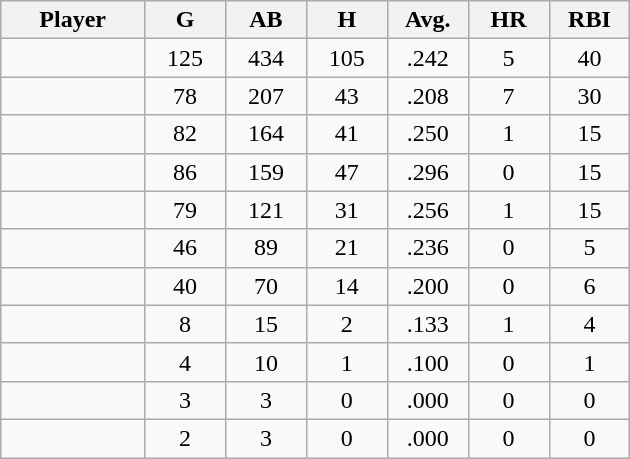<table class="wikitable sortable">
<tr>
<th bgcolor="#DDDDFF" width="16%">Player</th>
<th bgcolor="#DDDDFF" width="9%">G</th>
<th bgcolor="#DDDDFF" width="9%">AB</th>
<th bgcolor="#DDDDFF" width="9%">H</th>
<th bgcolor="#DDDDFF" width="9%">Avg.</th>
<th bgcolor="#DDDDFF" width="9%">HR</th>
<th bgcolor="#DDDDFF" width="9%">RBI</th>
</tr>
<tr align="center">
<td></td>
<td>125</td>
<td>434</td>
<td>105</td>
<td>.242</td>
<td>5</td>
<td>40</td>
</tr>
<tr align="center">
<td></td>
<td>78</td>
<td>207</td>
<td>43</td>
<td>.208</td>
<td>7</td>
<td>30</td>
</tr>
<tr align="center">
<td></td>
<td>82</td>
<td>164</td>
<td>41</td>
<td>.250</td>
<td>1</td>
<td>15</td>
</tr>
<tr align="center">
<td></td>
<td>86</td>
<td>159</td>
<td>47</td>
<td>.296</td>
<td>0</td>
<td>15</td>
</tr>
<tr align="center">
<td></td>
<td>79</td>
<td>121</td>
<td>31</td>
<td>.256</td>
<td>1</td>
<td>15</td>
</tr>
<tr align="center">
<td></td>
<td>46</td>
<td>89</td>
<td>21</td>
<td>.236</td>
<td>0</td>
<td>5</td>
</tr>
<tr align="center">
<td></td>
<td>40</td>
<td>70</td>
<td>14</td>
<td>.200</td>
<td>0</td>
<td>6</td>
</tr>
<tr align="center">
<td></td>
<td>8</td>
<td>15</td>
<td>2</td>
<td>.133</td>
<td>1</td>
<td>4</td>
</tr>
<tr align="center">
<td></td>
<td>4</td>
<td>10</td>
<td>1</td>
<td>.100</td>
<td>0</td>
<td>1</td>
</tr>
<tr align="center">
<td></td>
<td>3</td>
<td>3</td>
<td>0</td>
<td>.000</td>
<td>0</td>
<td>0</td>
</tr>
<tr align="center">
<td></td>
<td>2</td>
<td>3</td>
<td>0</td>
<td>.000</td>
<td>0</td>
<td>0</td>
</tr>
</table>
